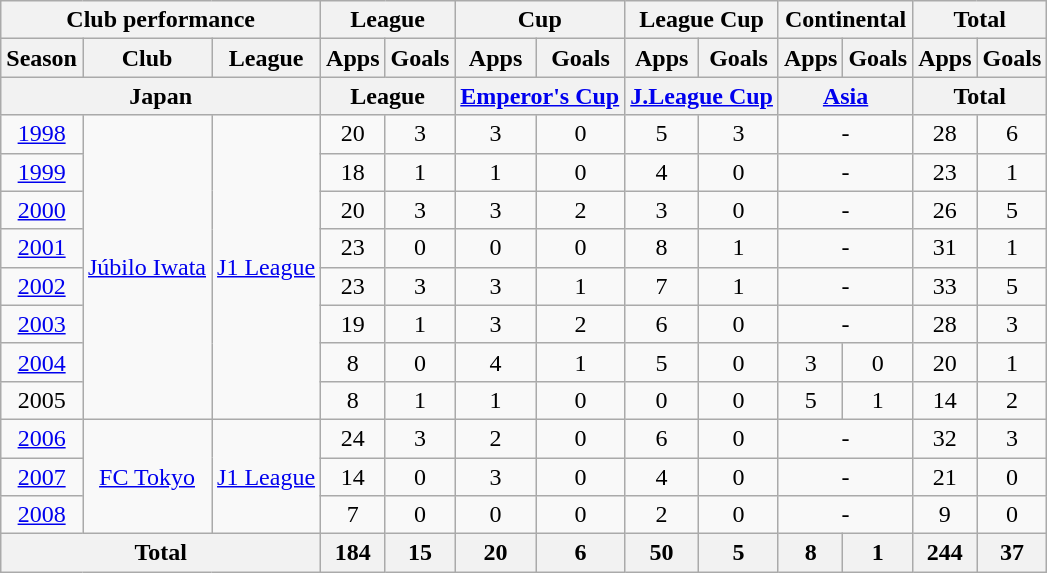<table class="wikitable" style="text-align:center;">
<tr>
<th colspan=3>Club performance</th>
<th colspan=2>League</th>
<th colspan=2>Cup</th>
<th colspan=2>League Cup</th>
<th colspan=2>Continental</th>
<th colspan=2>Total</th>
</tr>
<tr>
<th>Season</th>
<th>Club</th>
<th>League</th>
<th>Apps</th>
<th>Goals</th>
<th>Apps</th>
<th>Goals</th>
<th>Apps</th>
<th>Goals</th>
<th>Apps</th>
<th>Goals</th>
<th>Apps</th>
<th>Goals</th>
</tr>
<tr>
<th colspan=3>Japan</th>
<th colspan=2>League</th>
<th colspan=2><a href='#'>Emperor's Cup</a></th>
<th colspan=2><a href='#'>J.League Cup</a></th>
<th colspan=2><a href='#'>Asia</a></th>
<th colspan=2>Total</th>
</tr>
<tr>
<td><a href='#'>1998</a></td>
<td rowspan="8"><a href='#'>Júbilo Iwata</a></td>
<td rowspan="8"><a href='#'>J1 League</a></td>
<td>20</td>
<td>3</td>
<td>3</td>
<td>0</td>
<td>5</td>
<td>3</td>
<td colspan="2">-</td>
<td>28</td>
<td>6</td>
</tr>
<tr>
<td><a href='#'>1999</a></td>
<td>18</td>
<td>1</td>
<td>1</td>
<td>0</td>
<td>4</td>
<td>0</td>
<td colspan="2">-</td>
<td>23</td>
<td>1</td>
</tr>
<tr>
<td><a href='#'>2000</a></td>
<td>20</td>
<td>3</td>
<td>3</td>
<td>2</td>
<td>3</td>
<td>0</td>
<td colspan="2">-</td>
<td>26</td>
<td>5</td>
</tr>
<tr>
<td><a href='#'>2001</a></td>
<td>23</td>
<td>0</td>
<td>0</td>
<td>0</td>
<td>8</td>
<td>1</td>
<td colspan="2">-</td>
<td>31</td>
<td>1</td>
</tr>
<tr>
<td><a href='#'>2002</a></td>
<td>23</td>
<td>3</td>
<td>3</td>
<td>1</td>
<td>7</td>
<td>1</td>
<td colspan="2">-</td>
<td>33</td>
<td>5</td>
</tr>
<tr>
<td><a href='#'>2003</a></td>
<td>19</td>
<td>1</td>
<td>3</td>
<td>2</td>
<td>6</td>
<td>0</td>
<td colspan="2">-</td>
<td>28</td>
<td>3</td>
</tr>
<tr>
<td><a href='#'>2004</a></td>
<td>8</td>
<td>0</td>
<td>4</td>
<td>1</td>
<td>5</td>
<td>0</td>
<td>3</td>
<td>0</td>
<td>20</td>
<td>1</td>
</tr>
<tr>
<td>2005</td>
<td>8</td>
<td>1</td>
<td>1</td>
<td>0</td>
<td>0</td>
<td>0</td>
<td>5</td>
<td>1</td>
<td>14</td>
<td>2</td>
</tr>
<tr>
<td><a href='#'>2006</a></td>
<td rowspan="3"><a href='#'>FC Tokyo</a></td>
<td rowspan="3"><a href='#'>J1 League</a></td>
<td>24</td>
<td>3</td>
<td>2</td>
<td>0</td>
<td>6</td>
<td>0</td>
<td colspan="2">-</td>
<td>32</td>
<td>3</td>
</tr>
<tr>
<td><a href='#'>2007</a></td>
<td>14</td>
<td>0</td>
<td>3</td>
<td>0</td>
<td>4</td>
<td>0</td>
<td colspan="2">-</td>
<td>21</td>
<td>0</td>
</tr>
<tr>
<td><a href='#'>2008</a></td>
<td>7</td>
<td>0</td>
<td>0</td>
<td>0</td>
<td>2</td>
<td>0</td>
<td colspan="2">-</td>
<td>9</td>
<td>0</td>
</tr>
<tr>
<th colspan=3>Total</th>
<th>184</th>
<th>15</th>
<th>20</th>
<th>6</th>
<th>50</th>
<th>5</th>
<th>8</th>
<th>1</th>
<th>244</th>
<th>37</th>
</tr>
</table>
